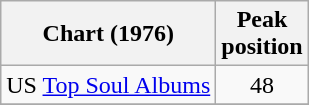<table class="wikitable">
<tr>
<th>Chart (1976)</th>
<th>Peak<br>position</th>
</tr>
<tr>
<td>US <a href='#'>Top Soul Albums</a></td>
<td align=center>48</td>
</tr>
<tr>
</tr>
</table>
